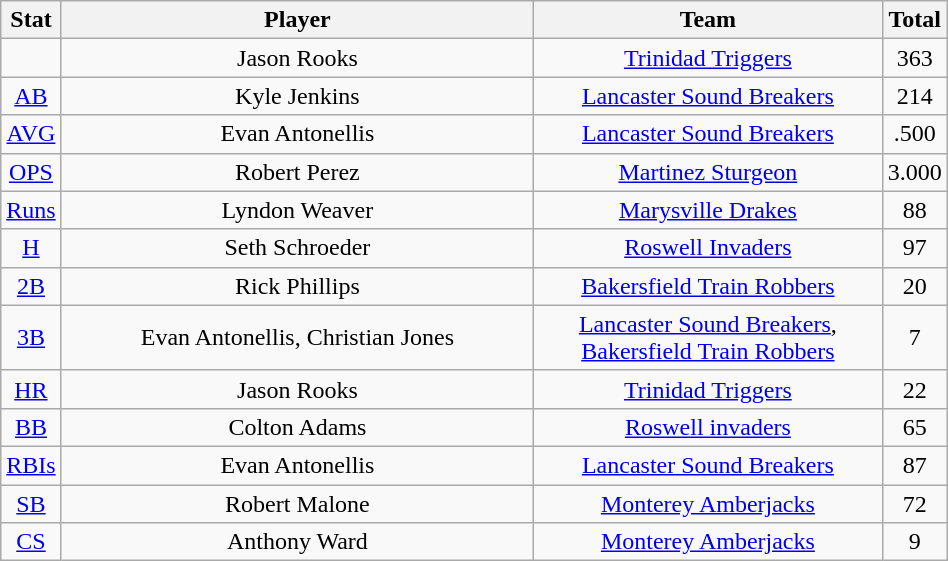<table class="wikitable" style="width:50%; text-align:center;">
<tr>
<th style="width:5%;">Stat</th>
<th style="width:55%;">Player</th>
<th style="width:55%;">Team</th>
<th style="width:5%;">Total</th>
</tr>
<tr>
<td></td>
<td>Jason Rooks</td>
<td><a href='#'>Trinidad Triggers</a></td>
<td>363</td>
</tr>
<tr>
<td><a href='#'>AB</a></td>
<td>Kyle Jenkins</td>
<td><a href='#'>Lancaster Sound Breakers</a></td>
<td>214</td>
</tr>
<tr>
<td><a href='#'>AVG</a></td>
<td>Evan Antonellis</td>
<td><a href='#'>Lancaster Sound Breakers</a></td>
<td>.500</td>
</tr>
<tr>
<td><a href='#'>OPS</a></td>
<td>Robert Perez</td>
<td><a href='#'>Martinez Sturgeon</a></td>
<td>3.000</td>
</tr>
<tr>
<td><a href='#'>Runs</a></td>
<td>Lyndon Weaver</td>
<td><a href='#'>Marysville Drakes</a></td>
<td>88</td>
</tr>
<tr>
<td><a href='#'>H</a></td>
<td>Seth Schroeder</td>
<td><a href='#'>Roswell Invaders</a></td>
<td>97</td>
</tr>
<tr>
<td><a href='#'>2B</a></td>
<td>Rick Phillips</td>
<td><a href='#'>Bakersfield Train Robbers</a></td>
<td>20</td>
</tr>
<tr>
<td><a href='#'>3B</a></td>
<td>Evan Antonellis, Christian Jones</td>
<td><a href='#'>Lancaster Sound Breakers</a>, <a href='#'>Bakersfield Train Robbers</a></td>
<td>7</td>
</tr>
<tr>
<td><a href='#'>HR</a></td>
<td>Jason Rooks</td>
<td><a href='#'>Trinidad Triggers</a></td>
<td>22</td>
</tr>
<tr>
<td><a href='#'>BB</a></td>
<td>Colton Adams</td>
<td><a href='#'>Roswell invaders</a></td>
<td>65</td>
</tr>
<tr>
<td><a href='#'>RBIs</a></td>
<td>Evan Antonellis</td>
<td><a href='#'>Lancaster Sound Breakers</a></td>
<td>87</td>
</tr>
<tr>
<td><a href='#'>SB</a></td>
<td>Robert Malone</td>
<td><a href='#'>Monterey Amberjacks</a></td>
<td>72</td>
</tr>
<tr>
<td><a href='#'>CS</a></td>
<td>Anthony Ward</td>
<td><a href='#'>Monterey Amberjacks</a></td>
<td>9</td>
</tr>
</table>
